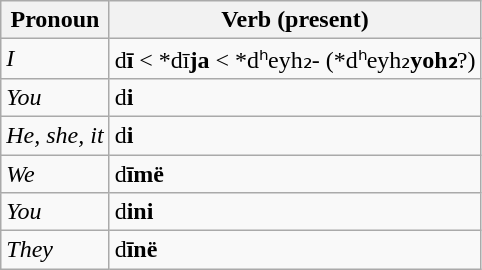<table class="wikitable sortable">
<tr>
<th>Pronoun</th>
<th>Verb (present)</th>
</tr>
<tr>
<td><em>I</em></td>
<td>d<strong>ī</strong> < *dī<strong>ja</strong> < *dʰeyh₂- (*dʰeyh₂<strong>yoh₂</strong>?)</td>
</tr>
<tr>
<td><em>You</em></td>
<td>d<strong>i</strong></td>
</tr>
<tr>
<td><em>He, she, it</em></td>
<td>d<strong>i</strong></td>
</tr>
<tr>
<td><em>We</em></td>
<td>d<strong>īmë</strong></td>
</tr>
<tr>
<td><em>You</em></td>
<td>d<strong>ini</strong></td>
</tr>
<tr>
<td><em>They</em></td>
<td>d<strong>īnë</strong></td>
</tr>
</table>
